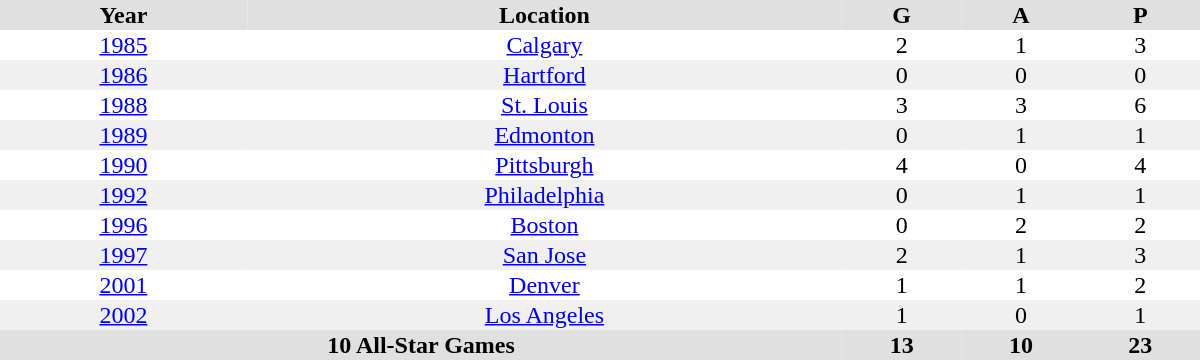<table border="0" cellpadding="1" cellspacing="0" style="text-align:center; width:50em">
<tr style="background:#e0e0e0;">
<th>Year</th>
<th>Location</th>
<th>G</th>
<th>A</th>
<th>P</th>
</tr>
<tr>
<td><a href='#'>1985</a></td>
<td><a href='#'>Calgary</a></td>
<td>2</td>
<td>1</td>
<td>3</td>
</tr>
<tr bgcolor="#f0f0f0">
<td><a href='#'>1986</a></td>
<td><a href='#'>Hartford</a></td>
<td>0</td>
<td>0</td>
<td>0</td>
</tr>
<tr>
<td><a href='#'>1988</a></td>
<td><a href='#'>St. Louis</a></td>
<td>3</td>
<td>3</td>
<td>6</td>
</tr>
<tr bgcolor="#f0f0f0">
<td><a href='#'>1989</a></td>
<td><a href='#'>Edmonton</a></td>
<td>0</td>
<td>1</td>
<td>1</td>
</tr>
<tr>
<td><a href='#'>1990</a></td>
<td><a href='#'>Pittsburgh</a></td>
<td>4</td>
<td>0</td>
<td>4</td>
</tr>
<tr bgcolor="#f0f0f0">
<td><a href='#'>1992</a></td>
<td><a href='#'>Philadelphia</a></td>
<td>0</td>
<td>1</td>
<td>1</td>
</tr>
<tr>
<td><a href='#'>1996</a></td>
<td><a href='#'>Boston</a></td>
<td>0</td>
<td>2</td>
<td>2</td>
</tr>
<tr bgcolor="#f0f0f0">
<td><a href='#'>1997</a></td>
<td><a href='#'>San Jose</a></td>
<td>2</td>
<td>1</td>
<td>3</td>
</tr>
<tr>
<td><a href='#'>2001</a></td>
<td><a href='#'>Denver</a></td>
<td>1</td>
<td>1</td>
<td>2</td>
</tr>
<tr bgcolor="#f0f0f0">
<td><a href='#'>2002</a></td>
<td><a href='#'>Los Angeles</a></td>
<td>1</td>
<td>0</td>
<td>1</td>
</tr>
<tr bgcolor="#e0e0e0">
<th colspan="2">10 All-Star Games</th>
<th>13</th>
<th>10</th>
<th>23</th>
</tr>
</table>
